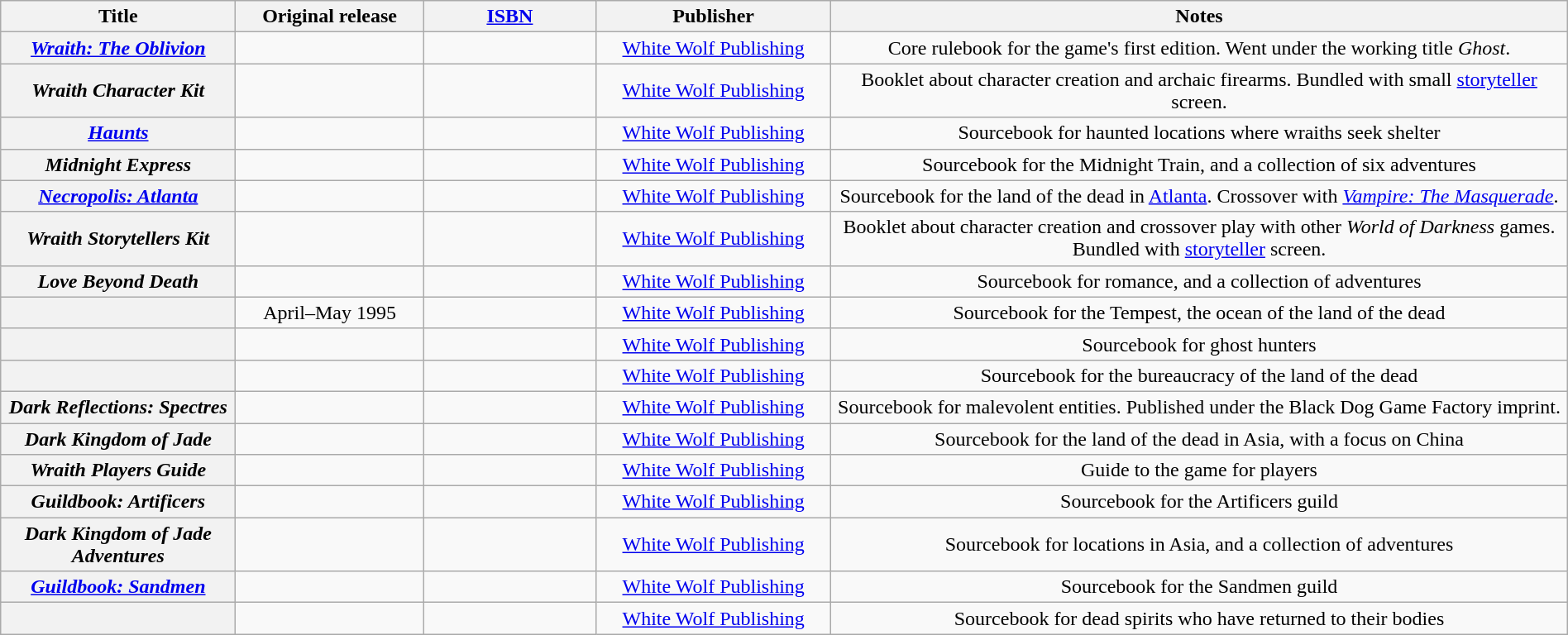<table class="wikitable sortable plainrowheaders" style="width: 100%;">
<tr>
<th scope="col" style="width:15%;">Title</th>
<th scope="col" style="width:12%;">Original release </th>
<th scope="col" style="width:11%;"><a href='#'>ISBN</a></th>
<th scope="col" style="width:15%;">Publisher</th>
<th scope="col" style="width:47%;" class="unsortable">Notes</th>
</tr>
<tr style="text-align: center;">
<th scope="row" style="text-align:center;"><em><a href='#'>Wraith: The Oblivion</a></em></th>
<td></td>
<td></td>
<td><a href='#'>White Wolf Publishing</a></td>
<td>Core rulebook for the game's first edition. Went under the working title <em>Ghost</em>.</td>
</tr>
<tr style="text-align: center;">
<th scope="row" style="text-align:center;"><em>Wraith Character Kit</em></th>
<td></td>
<td></td>
<td><a href='#'>White Wolf Publishing</a></td>
<td>Booklet about character creation and archaic firearms. Bundled with small <a href='#'>storyteller</a> screen.</td>
</tr>
<tr style="text-align: center;">
<th scope="row" style="text-align:center;"><em><a href='#'>Haunts</a></em></th>
<td></td>
<td></td>
<td><a href='#'>White Wolf Publishing</a></td>
<td>Sourcebook for haunted locations where wraiths seek shelter</td>
</tr>
<tr style="text-align: center;">
<th scope="row" style="text-align:center;"><em>Midnight Express</em></th>
<td></td>
<td></td>
<td><a href='#'>White Wolf Publishing</a></td>
<td>Sourcebook for the Midnight Train, and a collection of six adventures</td>
</tr>
<tr style="text-align: center;">
<th scope="row" style="text-align:center;"><em><a href='#'>Necropolis: Atlanta</a></em></th>
<td></td>
<td></td>
<td><a href='#'>White Wolf Publishing</a></td>
<td>Sourcebook for the land of the dead in <a href='#'>Atlanta</a>. Crossover with <em><a href='#'>Vampire: The Masquerade</a></em>.</td>
</tr>
<tr style="text-align: center;">
<th scope="row" style="text-align:center;"><em>Wraith Storytellers Kit</em></th>
<td></td>
<td></td>
<td><a href='#'>White Wolf Publishing</a></td>
<td>Booklet about character creation and crossover play with other <em>World of Darkness</em> games. Bundled with <a href='#'>storyteller</a> screen.</td>
</tr>
<tr style="text-align: center;">
<th scope="row" style="text-align:center;"><em>Love Beyond Death</em></th>
<td></td>
<td></td>
<td><a href='#'>White Wolf Publishing</a></td>
<td>Sourcebook for romance, and a collection of adventures</td>
</tr>
<tr style="text-align: center;">
<th scope="row" style="text-align:center;"></th>
<td>April–May 1995</td>
<td></td>
<td><a href='#'>White Wolf Publishing</a></td>
<td>Sourcebook for the Tempest, the ocean of the land of the dead</td>
</tr>
<tr style="text-align: center;">
<th scope="row" style="text-align:center;"></th>
<td></td>
<td></td>
<td><a href='#'>White Wolf Publishing</a></td>
<td>Sourcebook for ghost hunters</td>
</tr>
<tr style="text-align: center;">
<th scope="row" style="text-align:center;"></th>
<td></td>
<td></td>
<td><a href='#'>White Wolf Publishing</a></td>
<td>Sourcebook for the bureaucracy of the land of the dead</td>
</tr>
<tr style="text-align: center;">
<th scope="row" style="text-align:center;"><em>Dark Reflections: Spectres</em></th>
<td></td>
<td></td>
<td><a href='#'>White Wolf Publishing</a></td>
<td>Sourcebook for malevolent entities. Published under the Black Dog Game Factory imprint.</td>
</tr>
<tr style="text-align: center;">
<th scope="row" style="text-align:center;"><em>Dark Kingdom of Jade</em></th>
<td></td>
<td></td>
<td><a href='#'>White Wolf Publishing</a></td>
<td>Sourcebook for the land of the dead in Asia, with a focus on China</td>
</tr>
<tr style="text-align: center;">
<th scope="row" style="text-align:center;"><em>Wraith Players Guide</em></th>
<td></td>
<td></td>
<td><a href='#'>White Wolf Publishing</a></td>
<td>Guide to the game for players</td>
</tr>
<tr style="text-align: center;">
<th scope="row" style="text-align:center;"><em>Guildbook: Artificers</em></th>
<td></td>
<td></td>
<td><a href='#'>White Wolf Publishing</a></td>
<td>Sourcebook for the Artificers guild</td>
</tr>
<tr style="text-align: center;">
<th scope="row" style="text-align:center;"><em>Dark Kingdom of Jade Adventures</em></th>
<td></td>
<td></td>
<td><a href='#'>White Wolf Publishing</a></td>
<td>Sourcebook for locations in Asia, and a collection of adventures</td>
</tr>
<tr style="text-align: center;">
<th scope="row" style="text-align:center;"><em><a href='#'>Guildbook: Sandmen</a></em></th>
<td></td>
<td></td>
<td><a href='#'>White Wolf Publishing</a></td>
<td>Sourcebook for the Sandmen guild</td>
</tr>
<tr style="text-align: center;">
<th scope="row" style="text-align:center;"></th>
<td></td>
<td></td>
<td><a href='#'>White Wolf Publishing</a></td>
<td>Sourcebook for dead spirits who have returned to their bodies</td>
</tr>
</table>
